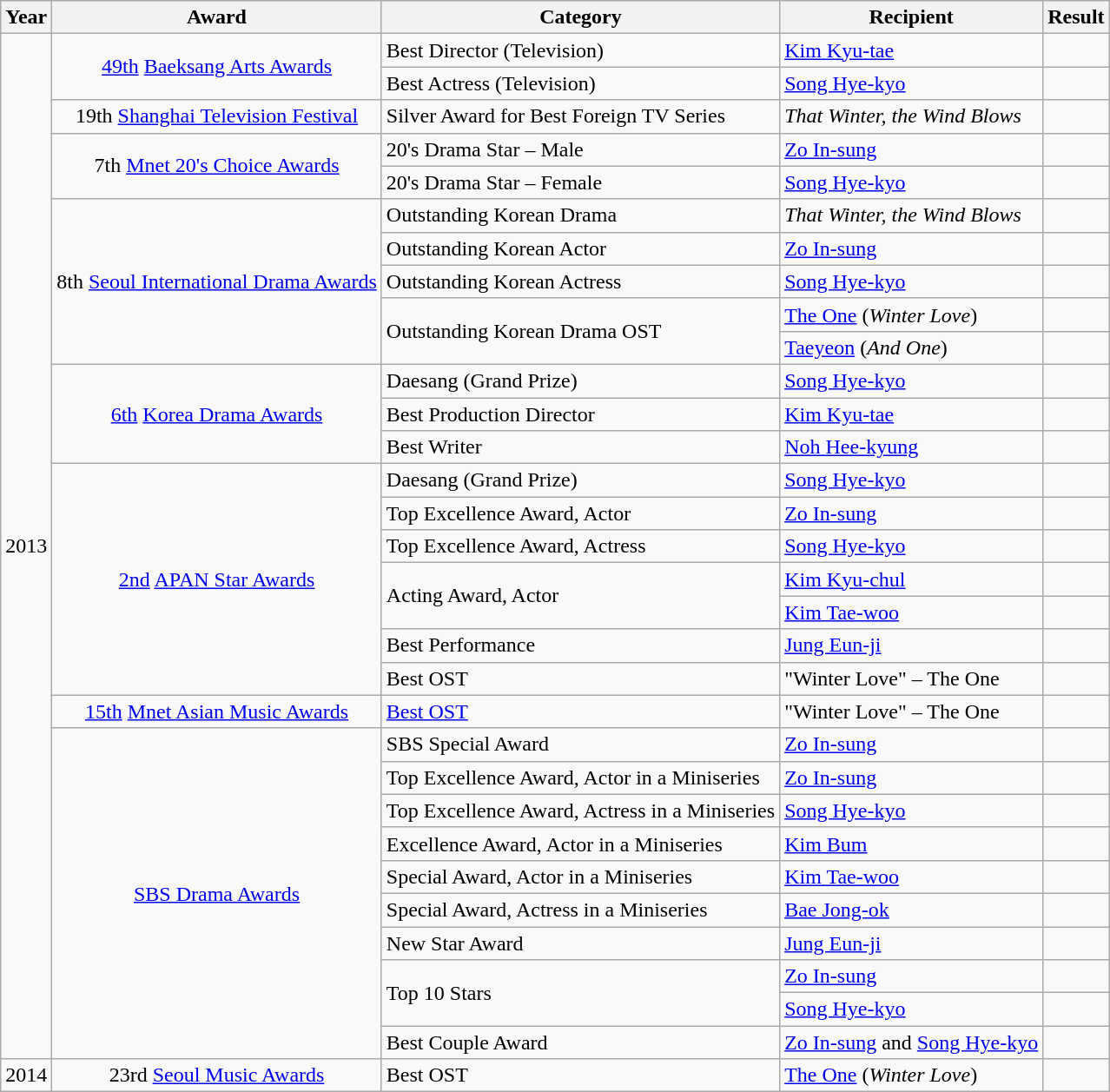<table class="wikitable">
<tr>
<th>Year</th>
<th>Award</th>
<th>Category</th>
<th>Recipient</th>
<th>Result</th>
</tr>
<tr>
<td rowspan="31" style="text-align:center;">2013</td>
<td rowspan="2" style="text-align:center;"><a href='#'>49th</a> <a href='#'>Baeksang Arts Awards</a></td>
<td>Best Director (Television)</td>
<td><a href='#'>Kim Kyu-tae</a></td>
<td></td>
</tr>
<tr>
<td>Best Actress (Television)</td>
<td><a href='#'>Song Hye-kyo</a></td>
<td></td>
</tr>
<tr>
<td style="text-align:center;">19th <a href='#'>Shanghai Television Festival</a></td>
<td>Silver Award for Best Foreign TV Series</td>
<td><em>That Winter, the Wind Blows</em></td>
<td></td>
</tr>
<tr>
<td rowspan="2" style="text-align:center;">7th <a href='#'>Mnet 20's Choice Awards</a></td>
<td>20's Drama Star – Male</td>
<td><a href='#'>Zo In-sung</a></td>
<td></td>
</tr>
<tr>
<td>20's Drama Star – Female</td>
<td><a href='#'>Song Hye-kyo</a></td>
<td></td>
</tr>
<tr>
<td rowspan="5" style="text-align:center;">8th <a href='#'>Seoul International Drama Awards</a></td>
<td>Outstanding Korean Drama</td>
<td><em>That Winter, the Wind Blows</em></td>
<td></td>
</tr>
<tr>
<td>Outstanding Korean Actor</td>
<td><a href='#'>Zo In-sung</a></td>
<td></td>
</tr>
<tr>
<td>Outstanding Korean Actress</td>
<td><a href='#'>Song Hye-kyo</a></td>
<td></td>
</tr>
<tr>
<td rowspan="2">Outstanding Korean Drama OST</td>
<td><a href='#'>The One</a> (<em>Winter Love</em>)</td>
<td></td>
</tr>
<tr>
<td><a href='#'>Taeyeon</a> (<em>And One</em>)</td>
<td></td>
</tr>
<tr>
<td rowspan="3" style="text-align:center;"><a href='#'>6th</a> <a href='#'>Korea Drama Awards</a></td>
<td>Daesang (Grand Prize)</td>
<td><a href='#'>Song Hye-kyo</a></td>
<td></td>
</tr>
<tr>
<td>Best Production Director</td>
<td><a href='#'>Kim Kyu-tae</a></td>
<td></td>
</tr>
<tr>
<td>Best Writer</td>
<td><a href='#'>Noh Hee-kyung</a></td>
<td></td>
</tr>
<tr>
<td rowspan="7" style="text-align:center;"><a href='#'>2nd</a> <a href='#'>APAN Star Awards</a></td>
<td>Daesang (Grand Prize)</td>
<td><a href='#'>Song Hye-kyo</a></td>
<td></td>
</tr>
<tr>
<td>Top Excellence Award, Actor</td>
<td><a href='#'>Zo In-sung</a></td>
<td></td>
</tr>
<tr>
<td>Top Excellence Award, Actress</td>
<td><a href='#'>Song Hye-kyo</a></td>
<td></td>
</tr>
<tr>
<td rowspan="2">Acting Award, Actor</td>
<td><a href='#'>Kim Kyu-chul</a></td>
<td></td>
</tr>
<tr>
<td><a href='#'>Kim Tae-woo</a></td>
<td></td>
</tr>
<tr>
<td>Best Performance</td>
<td><a href='#'>Jung Eun-ji</a></td>
<td></td>
</tr>
<tr>
<td>Best OST</td>
<td>"Winter Love" – The One</td>
<td></td>
</tr>
<tr>
<td style="text-align:center;"><a href='#'>15th</a> <a href='#'>Mnet Asian Music Awards</a></td>
<td><a href='#'>Best OST</a></td>
<td>"Winter Love" – The One</td>
<td></td>
</tr>
<tr>
<td rowspan="10" style="text-align:center;"><a href='#'>SBS Drama Awards</a></td>
<td>SBS Special Award</td>
<td><a href='#'>Zo In-sung</a></td>
<td></td>
</tr>
<tr>
<td>Top Excellence Award, Actor in a Miniseries</td>
<td><a href='#'>Zo In-sung</a></td>
<td></td>
</tr>
<tr>
<td>Top Excellence Award, Actress in a Miniseries</td>
<td><a href='#'>Song Hye-kyo</a></td>
<td></td>
</tr>
<tr>
<td>Excellence Award, Actor in a Miniseries</td>
<td><a href='#'>Kim Bum</a></td>
<td></td>
</tr>
<tr>
<td>Special Award, Actor in a Miniseries</td>
<td><a href='#'>Kim Tae-woo</a></td>
<td></td>
</tr>
<tr>
<td>Special Award, Actress in a Miniseries</td>
<td><a href='#'>Bae Jong-ok</a></td>
<td></td>
</tr>
<tr>
<td>New Star Award</td>
<td><a href='#'>Jung Eun-ji</a></td>
<td></td>
</tr>
<tr>
<td rowspan="2">Top 10 Stars</td>
<td><a href='#'>Zo In-sung</a></td>
<td></td>
</tr>
<tr>
<td><a href='#'>Song Hye-kyo</a></td>
<td></td>
</tr>
<tr>
<td>Best Couple Award</td>
<td><a href='#'>Zo In-sung</a> and <a href='#'>Song Hye-kyo</a></td>
<td></td>
</tr>
<tr>
<td rowspan="3" style="text-align:center;">2014</td>
<td style="text-align:center;">23rd <a href='#'>Seoul Music Awards</a></td>
<td>Best OST</td>
<td><a href='#'>The One</a> (<em>Winter Love</em>)</td>
<td></td>
</tr>
</table>
